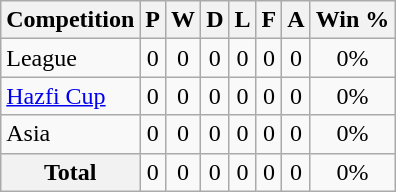<table class="wikitable" style="text-align: center">
<tr>
<th>Competition</th>
<th>P</th>
<th>W</th>
<th>D</th>
<th>L</th>
<th>F</th>
<th>A</th>
<th>Win %</th>
</tr>
<tr>
<td align=left>League</td>
<td>0</td>
<td>0</td>
<td>0</td>
<td>0</td>
<td>0</td>
<td>0</td>
<td>0%</td>
</tr>
<tr>
<td align=left><a href='#'>Hazfi Cup</a></td>
<td>0</td>
<td>0</td>
<td>0</td>
<td>0</td>
<td>0</td>
<td>0</td>
<td>0%</td>
</tr>
<tr>
<td align=left>Asia</td>
<td>0</td>
<td>0</td>
<td>0</td>
<td>0</td>
<td>0</td>
<td>0</td>
<td>0%</td>
</tr>
<tr>
<th align=left>Total</th>
<td>0</td>
<td>0</td>
<td>0</td>
<td>0</td>
<td>0</td>
<td>0</td>
<td>0%</td>
</tr>
</table>
